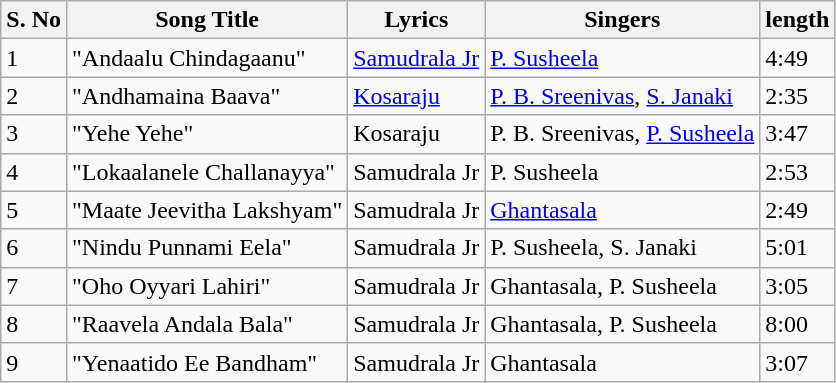<table class="wikitable">
<tr>
<th>S. No</th>
<th>Song Title</th>
<th>Lyrics</th>
<th>Singers</th>
<th>length</th>
</tr>
<tr>
<td>1</td>
<td>"Andaalu Chindagaanu"</td>
<td><a href='#'>Samudrala Jr</a></td>
<td><a href='#'>P. Susheela</a></td>
<td>4:49</td>
</tr>
<tr>
<td>2</td>
<td>"Andhamaina Baava"</td>
<td><a href='#'>Kosaraju</a></td>
<td><a href='#'>P. B. Sreenivas</a>, <a href='#'>S. Janaki</a></td>
<td>2:35</td>
</tr>
<tr>
<td>3</td>
<td>"Yehe Yehe"</td>
<td>Kosaraju</td>
<td>P. B. Sreenivas, <a href='#'>P. Susheela</a></td>
<td>3:47</td>
</tr>
<tr>
<td>4</td>
<td>"Lokaalanele Challanayya"</td>
<td>Samudrala Jr</td>
<td>P. Susheela</td>
<td>2:53</td>
</tr>
<tr>
<td>5</td>
<td>"Maate Jeevitha Lakshyam"</td>
<td>Samudrala Jr</td>
<td><a href='#'>Ghantasala</a></td>
<td>2:49</td>
</tr>
<tr>
<td>6</td>
<td>"Nindu Punnami Eela"</td>
<td>Samudrala Jr</td>
<td>P. Susheela, S. Janaki</td>
<td>5:01</td>
</tr>
<tr>
<td>7</td>
<td>"Oho Oyyari Lahiri"</td>
<td>Samudrala Jr</td>
<td>Ghantasala, P. Susheela</td>
<td>3:05</td>
</tr>
<tr>
<td>8</td>
<td>"Raavela Andala Bala"</td>
<td>Samudrala Jr</td>
<td>Ghantasala, P. Susheela</td>
<td>8:00</td>
</tr>
<tr>
<td>9</td>
<td>"Yenaatido Ee Bandham"</td>
<td>Samudrala Jr</td>
<td>Ghantasala</td>
<td>3:07</td>
</tr>
</table>
